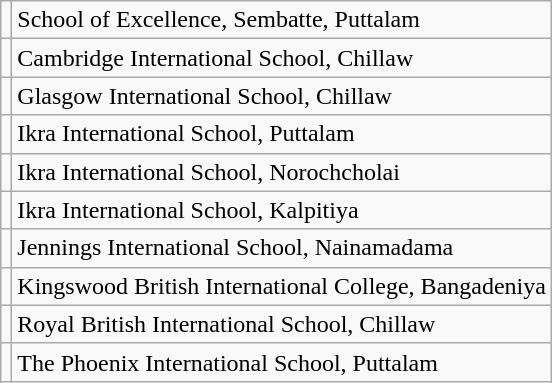<table class="wikitable">
<tr>
<td></td>
<td>School of Excellence, Sembatte, Puttalam</td>
</tr>
<tr>
<td></td>
<td>Cambridge International School, Chillaw</td>
</tr>
<tr>
<td></td>
<td>Glasgow International School, Chillaw</td>
</tr>
<tr>
<td></td>
<td>Ikra International School, Puttalam</td>
</tr>
<tr>
<td></td>
<td>Ikra International School, Norochcholai</td>
</tr>
<tr>
<td></td>
<td>Ikra International School, Kalpitiya</td>
</tr>
<tr>
<td></td>
<td>Jennings International School, Nainamadama</td>
</tr>
<tr>
<td></td>
<td>Kingswood British International College, Bangadeniya</td>
</tr>
<tr>
<td></td>
<td>Royal British International School, Chillaw</td>
</tr>
<tr>
<td></td>
<td>The Phoenix International School, Puttalam</td>
</tr>
</table>
